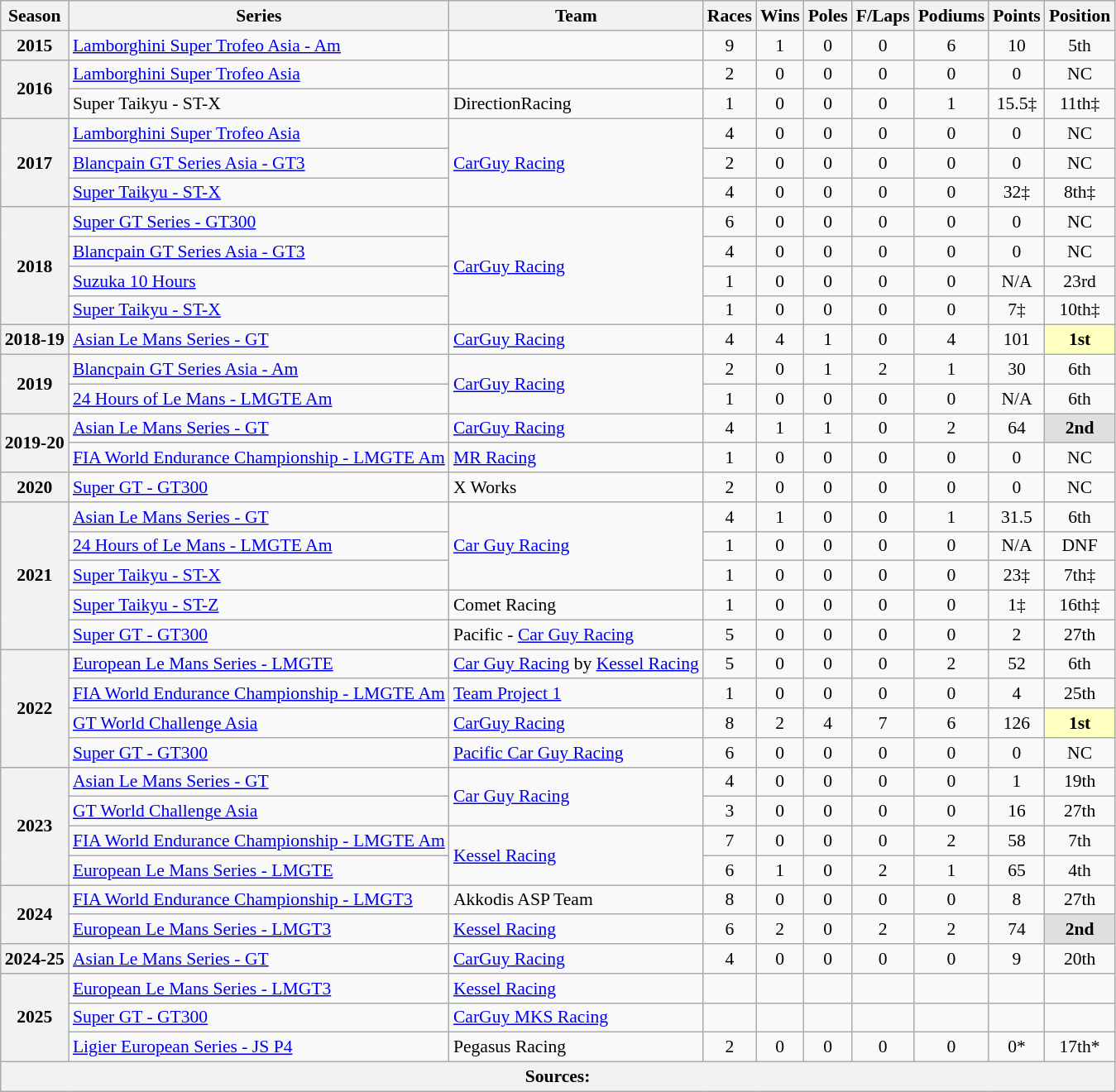<table class="wikitable" style="font-size: 90%; text-align:center">
<tr>
<th>Season</th>
<th>Series</th>
<th>Team</th>
<th>Races</th>
<th>Wins</th>
<th>Poles</th>
<th>F/Laps</th>
<th>Podiums</th>
<th>Points</th>
<th>Position</th>
</tr>
<tr>
<th>2015</th>
<td align=left><a href='#'>Lamborghini Super Trofeo Asia - Am</a></td>
<td align=left></td>
<td>9</td>
<td>1</td>
<td>0</td>
<td>0</td>
<td>6</td>
<td>10</td>
<td>5th</td>
</tr>
<tr>
<th rowspan="2">2016</th>
<td align=left><a href='#'>Lamborghini Super Trofeo Asia</a></td>
<td align=left></td>
<td>2</td>
<td>0</td>
<td>0</td>
<td>0</td>
<td>0</td>
<td>0</td>
<td>NC</td>
</tr>
<tr>
<td align="left">Super Taikyu - ST-X</td>
<td align="left">DirectionRacing</td>
<td>1</td>
<td>0</td>
<td>0</td>
<td>0</td>
<td>1</td>
<td>15.5‡</td>
<td>11th‡</td>
</tr>
<tr>
<th rowspan="3">2017</th>
<td align=left><a href='#'>Lamborghini Super Trofeo Asia</a></td>
<td align=left rowspan="3"><a href='#'>CarGuy Racing</a></td>
<td>4</td>
<td>0</td>
<td>0</td>
<td>0</td>
<td>0</td>
<td>0</td>
<td>NC</td>
</tr>
<tr>
<td align=left><a href='#'>Blancpain GT Series Asia - GT3</a></td>
<td>2</td>
<td>0</td>
<td>0</td>
<td>0</td>
<td>0</td>
<td>0</td>
<td>NC</td>
</tr>
<tr>
<td align="left"><a href='#'>Super Taikyu - ST-X</a></td>
<td>4</td>
<td>0</td>
<td>0</td>
<td>0</td>
<td>0</td>
<td>32‡</td>
<td>8th‡</td>
</tr>
<tr>
<th rowspan="4">2018</th>
<td align=left><a href='#'>Super GT Series - GT300</a></td>
<td align=left rowspan="4"><a href='#'>CarGuy Racing</a></td>
<td>6</td>
<td>0</td>
<td>0</td>
<td>0</td>
<td>0</td>
<td>0</td>
<td>NC</td>
</tr>
<tr>
<td align=left><a href='#'>Blancpain GT Series Asia - GT3</a></td>
<td>4</td>
<td>0</td>
<td>0</td>
<td>0</td>
<td>0</td>
<td>0</td>
<td>NC</td>
</tr>
<tr>
<td align=left><a href='#'>Suzuka 10 Hours</a></td>
<td>1</td>
<td>0</td>
<td>0</td>
<td>0</td>
<td>0</td>
<td>N/A</td>
<td>23rd</td>
</tr>
<tr>
<td align="left"><a href='#'>Super Taikyu - ST-X</a></td>
<td>1</td>
<td>0</td>
<td>0</td>
<td>0</td>
<td>0</td>
<td>7‡</td>
<td>10th‡</td>
</tr>
<tr>
<th>2018-19</th>
<td align=left><a href='#'>Asian Le Mans Series - GT</a></td>
<td align=left><a href='#'>CarGuy Racing</a></td>
<td>4</td>
<td>4</td>
<td>1</td>
<td>0</td>
<td>4</td>
<td>101</td>
<td style="background:#FFFFBF;"><strong>1st</strong></td>
</tr>
<tr>
<th rowspan="2">2019</th>
<td align=left><a href='#'>Blancpain GT Series Asia - Am</a></td>
<td align=left rowspan="2"><a href='#'>CarGuy Racing</a></td>
<td>2</td>
<td>0</td>
<td>1</td>
<td>2</td>
<td>1</td>
<td>30</td>
<td>6th</td>
</tr>
<tr>
<td align=left><a href='#'>24 Hours of Le Mans - LMGTE Am</a></td>
<td>1</td>
<td>0</td>
<td>0</td>
<td>0</td>
<td>0</td>
<td>N/A</td>
<td>6th</td>
</tr>
<tr>
<th rowspan="2">2019-20</th>
<td align=left><a href='#'>Asian Le Mans Series - GT</a></td>
<td align=left><a href='#'>CarGuy Racing</a></td>
<td>4</td>
<td>1</td>
<td>1</td>
<td>0</td>
<td>2</td>
<td>64</td>
<td style="background:#dfdfdf;"><strong>2nd</strong></td>
</tr>
<tr>
<td align=left><a href='#'>FIA World Endurance Championship - LMGTE Am</a></td>
<td align=left><a href='#'>MR Racing</a></td>
<td>1</td>
<td>0</td>
<td>0</td>
<td>0</td>
<td>0</td>
<td>0</td>
<td>NC</td>
</tr>
<tr>
<th>2020</th>
<td align=left><a href='#'>Super GT - GT300</a></td>
<td align=left>X Works</td>
<td>2</td>
<td>0</td>
<td>0</td>
<td>0</td>
<td>0</td>
<td>0</td>
<td>NC</td>
</tr>
<tr>
<th rowspan="5">2021</th>
<td align=left><a href='#'>Asian Le Mans Series - GT</a></td>
<td align=left rowspan="3"><a href='#'>Car Guy Racing</a></td>
<td>4</td>
<td>1</td>
<td>0</td>
<td>0</td>
<td>1</td>
<td>31.5</td>
<td>6th</td>
</tr>
<tr>
<td align=left><a href='#'>24 Hours of Le Mans - LMGTE Am</a></td>
<td>1</td>
<td>0</td>
<td>0</td>
<td>0</td>
<td>0</td>
<td>N/A</td>
<td>DNF</td>
</tr>
<tr>
<td align="left"><a href='#'>Super Taikyu - ST-X</a></td>
<td>1</td>
<td>0</td>
<td>0</td>
<td>0</td>
<td>0</td>
<td>23‡</td>
<td>7th‡</td>
</tr>
<tr>
<td align="left"><a href='#'>Super Taikyu - ST-Z</a></td>
<td align=left>Comet Racing</td>
<td>1</td>
<td>0</td>
<td>0</td>
<td>0</td>
<td>0</td>
<td>1‡</td>
<td>16th‡</td>
</tr>
<tr>
<td align=left><a href='#'>Super GT - GT300</a></td>
<td align=left>Pacific - <a href='#'>Car Guy Racing</a></td>
<td>5</td>
<td>0</td>
<td>0</td>
<td>0</td>
<td>0</td>
<td>2</td>
<td>27th</td>
</tr>
<tr>
<th rowspan="4">2022</th>
<td align=left><a href='#'>European Le Mans Series - LMGTE</a></td>
<td align=left><a href='#'>Car Guy Racing</a> by <a href='#'>Kessel Racing</a></td>
<td>5</td>
<td>0</td>
<td>0</td>
<td>0</td>
<td>2</td>
<td>52</td>
<td>6th</td>
</tr>
<tr>
<td align=left><a href='#'>FIA World Endurance Championship - LMGTE Am</a></td>
<td align="left"><a href='#'>Team Project 1</a></td>
<td>1</td>
<td>0</td>
<td>0</td>
<td>0</td>
<td>0</td>
<td>4</td>
<td>25th</td>
</tr>
<tr>
<td align="left"><a href='#'>GT World Challenge Asia</a></td>
<td align="left"><a href='#'>CarGuy Racing</a></td>
<td>8</td>
<td>2</td>
<td>4</td>
<td>7</td>
<td>6</td>
<td>126</td>
<td style="background:#FFFFBF"><strong>1st</strong></td>
</tr>
<tr>
<td align=left><a href='#'>Super GT - GT300</a></td>
<td align=left><a href='#'>Pacific Car Guy Racing</a></td>
<td>6</td>
<td>0</td>
<td>0</td>
<td>0</td>
<td>0</td>
<td>0</td>
<td>NC</td>
</tr>
<tr>
<th rowspan="4">2023</th>
<td align=left><a href='#'>Asian Le Mans Series - GT</a></td>
<td align=left rowspan="2"><a href='#'>Car Guy Racing</a></td>
<td>4</td>
<td>0</td>
<td>0</td>
<td>0</td>
<td>0</td>
<td>1</td>
<td>19th</td>
</tr>
<tr>
<td align="left"><a href='#'>GT World Challenge Asia</a></td>
<td>3</td>
<td>0</td>
<td>0</td>
<td>0</td>
<td>0</td>
<td>16</td>
<td>27th</td>
</tr>
<tr>
<td align=left><a href='#'>FIA World Endurance Championship - LMGTE Am</a></td>
<td align=left rowspan="2"><a href='#'>Kessel Racing</a></td>
<td>7</td>
<td>0</td>
<td>0</td>
<td>0</td>
<td>2</td>
<td>58</td>
<td>7th</td>
</tr>
<tr>
<td align=left><a href='#'>European Le Mans Series - LMGTE</a></td>
<td>6</td>
<td>1</td>
<td>0</td>
<td>2</td>
<td>1</td>
<td>65</td>
<td>4th</td>
</tr>
<tr>
<th rowspan="2">2024</th>
<td align=left><a href='#'>FIA World Endurance Championship - LMGT3</a></td>
<td align=left>Akkodis ASP Team</td>
<td>8</td>
<td>0</td>
<td>0</td>
<td>0</td>
<td>0</td>
<td>8</td>
<td>27th</td>
</tr>
<tr>
<td align=left><a href='#'>European Le Mans Series - LMGT3</a></td>
<td align=left><a href='#'>Kessel Racing</a></td>
<td>6</td>
<td>2</td>
<td>0</td>
<td>2</td>
<td>2</td>
<td>74</td>
<td style="background:#DFDFDF;"><strong>2nd</strong></td>
</tr>
<tr>
<th>2024-25</th>
<td align=left><a href='#'>Asian Le Mans Series - GT</a></td>
<td align=left><a href='#'>CarGuy Racing</a></td>
<td>4</td>
<td>0</td>
<td>0</td>
<td>0</td>
<td>0</td>
<td>9</td>
<td>20th</td>
</tr>
<tr>
<th rowspan="3">2025</th>
<td align=left><a href='#'>European Le Mans Series - LMGT3</a></td>
<td align=left><a href='#'>Kessel Racing</a></td>
<td></td>
<td></td>
<td></td>
<td></td>
<td></td>
<td></td>
<td></td>
</tr>
<tr>
<td align=left><a href='#'>Super GT - GT300</a></td>
<td align=left><a href='#'>CarGuy MKS Racing</a></td>
<td></td>
<td></td>
<td></td>
<td></td>
<td></td>
<td></td>
<td></td>
</tr>
<tr>
<td align=left><a href='#'>Ligier European Series - JS P4</a></td>
<td align=left>Pegasus Racing</td>
<td>2</td>
<td>0</td>
<td>0</td>
<td>0</td>
<td>0</td>
<td>0*</td>
<td>17th*</td>
</tr>
<tr>
<th colspan="10">Sources:</th>
</tr>
</table>
